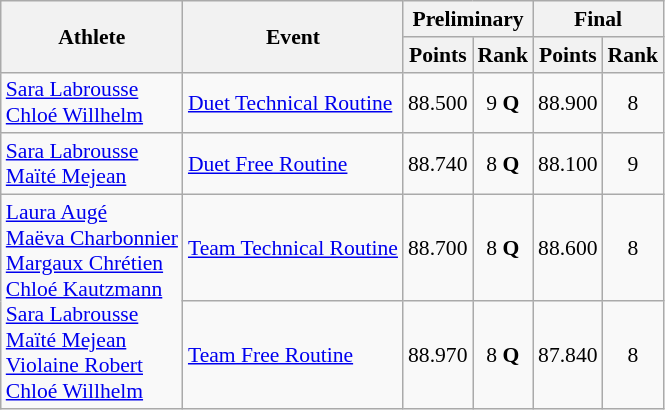<table class=wikitable style="font-size:90%">
<tr>
<th rowspan="2">Athlete</th>
<th rowspan="2">Event</th>
<th colspan="2">Preliminary</th>
<th colspan="2">Final</th>
</tr>
<tr>
<th>Points</th>
<th>Rank</th>
<th>Points</th>
<th>Rank</th>
</tr>
<tr>
<td rowspan="1"><a href='#'>Sara Labrousse</a><br><a href='#'>Chloé Willhelm</a></td>
<td><a href='#'>Duet Technical Routine</a></td>
<td align=center>88.500</td>
<td align=center>9 <strong>Q</strong></td>
<td align=center>88.900</td>
<td align=center>8</td>
</tr>
<tr>
<td rowspan="1"><a href='#'>Sara Labrousse</a><br><a href='#'>Maïté Mejean</a></td>
<td><a href='#'>Duet Free Routine</a></td>
<td align=center>88.740</td>
<td align=center>8 <strong>Q</strong></td>
<td align=center>88.100</td>
<td align=center>9</td>
</tr>
<tr>
<td rowspan="2"><a href='#'>Laura Augé</a><br><a href='#'>Maëva Charbonnier</a><br><a href='#'>Margaux Chrétien</a><br><a href='#'>Chloé Kautzmann</a><br><a href='#'>Sara Labrousse</a><br><a href='#'>Maïté Mejean</a><br><a href='#'>Violaine Robert</a><br><a href='#'>Chloé Willhelm</a></td>
<td><a href='#'>Team Technical Routine</a></td>
<td align=center>88.700</td>
<td align=center>8 <strong>Q</strong></td>
<td align=center>88.600</td>
<td align=center>8</td>
</tr>
<tr>
<td><a href='#'>Team Free Routine</a></td>
<td align=center>88.970</td>
<td align=center>8 <strong>Q</strong></td>
<td align=center>87.840</td>
<td align=center>8</td>
</tr>
</table>
